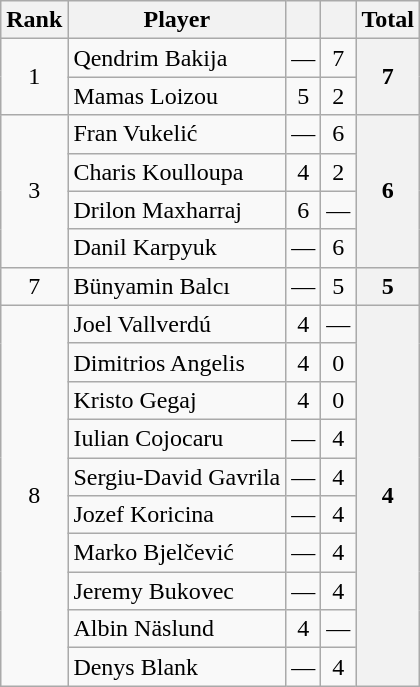<table class="wikitable" style="text-align:center">
<tr>
<th>Rank</th>
<th>Player</th>
<th></th>
<th></th>
<th>Total</th>
</tr>
<tr>
<td rowspan=2>1</td>
<td align=left> Qendrim Bakija</td>
<td>—</td>
<td>7</td>
<th rowspan=2>7</th>
</tr>
<tr>
<td align=left> Mamas Loizou</td>
<td>5</td>
<td>2</td>
</tr>
<tr>
<td rowspan=4>3</td>
<td align=left> Fran Vukelić</td>
<td>—</td>
<td>6</td>
<th rowspan=4>6</th>
</tr>
<tr>
<td align=left> Charis Koulloupa</td>
<td>4</td>
<td>2</td>
</tr>
<tr>
<td align=left> Drilon Maxharraj</td>
<td>6</td>
<td>—</td>
</tr>
<tr>
<td align=left> Danil Karpyuk</td>
<td>—</td>
<td>6</td>
</tr>
<tr>
<td>7</td>
<td align=left> Bünyamin Balcı</td>
<td>—</td>
<td>5</td>
<th>5</th>
</tr>
<tr>
<td rowspan=10>8</td>
<td align=left> Joel Vallverdú</td>
<td>4</td>
<td>—</td>
<th rowspan=10>4</th>
</tr>
<tr>
<td align=left> Dimitrios Angelis</td>
<td>4</td>
<td>0</td>
</tr>
<tr>
<td align=left> Kristo Gegaj</td>
<td>4</td>
<td>0</td>
</tr>
<tr>
<td align=left> Iulian Cojocaru</td>
<td>—</td>
<td>4</td>
</tr>
<tr>
<td align=left> Sergiu-David Gavrila</td>
<td>—</td>
<td>4</td>
</tr>
<tr>
<td align=left> Jozef Koricina</td>
<td>—</td>
<td>4</td>
</tr>
<tr>
<td align=left> Marko Bjelčević</td>
<td>—</td>
<td>4</td>
</tr>
<tr>
<td align=left> Jeremy Bukovec</td>
<td>—</td>
<td>4</td>
</tr>
<tr>
<td align=left> Albin Näslund</td>
<td>4</td>
<td>—</td>
</tr>
<tr>
<td align=left> Denys Blank</td>
<td>—</td>
<td>4</td>
</tr>
</table>
